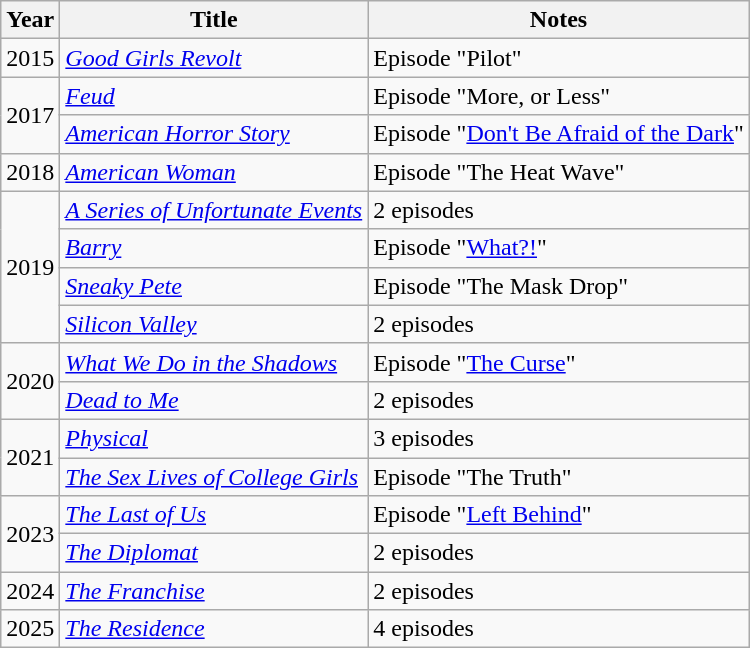<table class="wikitable">
<tr>
<th>Year</th>
<th>Title</th>
<th>Notes</th>
</tr>
<tr>
<td>2015</td>
<td><em><a href='#'>Good Girls Revolt</a></em></td>
<td>Episode "Pilot"</td>
</tr>
<tr>
<td rowspan="2">2017</td>
<td><em><a href='#'>Feud</a></em></td>
<td>Episode "More, or Less"</td>
</tr>
<tr>
<td><em><a href='#'>American Horror Story</a></em></td>
<td>Episode "<a href='#'>Don't Be Afraid of the Dark</a>"</td>
</tr>
<tr>
<td>2018</td>
<td><em><a href='#'>American Woman</a></em></td>
<td>Episode "The Heat Wave"</td>
</tr>
<tr>
<td rowspan="4">2019</td>
<td><em><a href='#'>A Series of Unfortunate Events</a></em></td>
<td>2 episodes</td>
</tr>
<tr>
<td><a href='#'><em>Barry</em></a></td>
<td>Episode "<a href='#'>What?!</a>"</td>
</tr>
<tr>
<td><em><a href='#'>Sneaky Pete</a></em></td>
<td>Episode "The Mask Drop"</td>
</tr>
<tr>
<td><em><a href='#'>Silicon Valley</a></em></td>
<td>2 episodes</td>
</tr>
<tr>
<td rowspan=2>2020</td>
<td><em><a href='#'>What We Do in the Shadows</a></em></td>
<td>Episode "<a href='#'>The Curse</a>"</td>
</tr>
<tr>
<td><em><a href='#'>Dead to Me</a></em></td>
<td>2 episodes</td>
</tr>
<tr>
<td rowspan=2>2021</td>
<td><em><a href='#'>Physical</a></em></td>
<td>3 episodes</td>
</tr>
<tr>
<td><em><a href='#'>The Sex Lives of College Girls</a></em></td>
<td>Episode "The Truth"</td>
</tr>
<tr>
<td rowspan=2>2023</td>
<td><em><a href='#'>The Last of Us</a></em></td>
<td>Episode "<a href='#'>Left Behind</a>"</td>
</tr>
<tr>
<td><em><a href='#'>The Diplomat</a></em></td>
<td>2 episodes</td>
</tr>
<tr>
<td rowspan=1>2024</td>
<td><em><a href='#'>The Franchise</a></em></td>
<td>2 episodes</td>
</tr>
<tr>
<td>2025</td>
<td><a href='#'><em>The Residence</em></a></td>
<td>4 episodes</td>
</tr>
</table>
